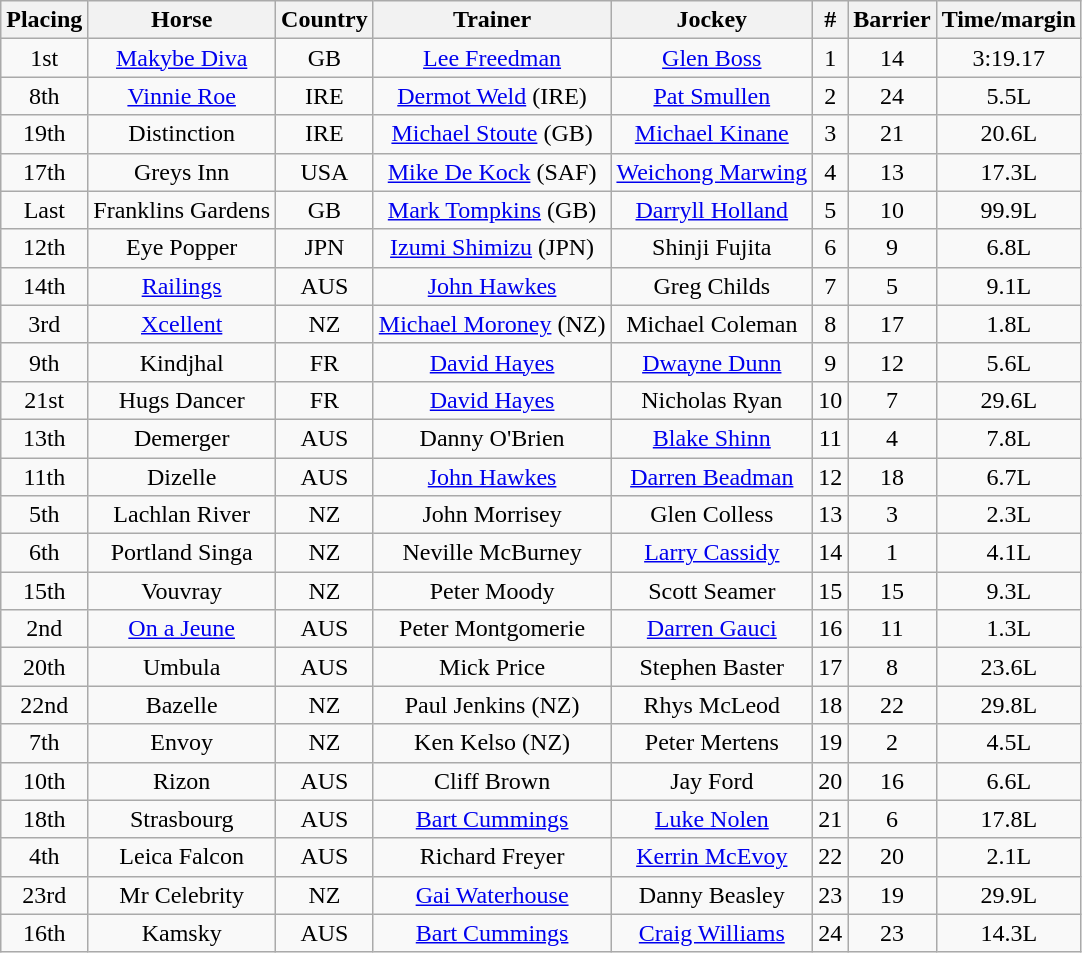<table class="wikitable sortable">
<tr>
<th>Placing</th>
<th>Horse</th>
<th>Country</th>
<th>Trainer</th>
<th>Jockey</th>
<th>#</th>
<th>Barrier</th>
<th>Time/margin</th>
</tr>
<tr align="center">
<td>1st</td>
<td><a href='#'>Makybe Diva</a></td>
<td>GB</td>
<td><a href='#'>Lee Freedman</a></td>
<td><a href='#'>Glen Boss</a></td>
<td>1</td>
<td>14</td>
<td>3:19.17</td>
</tr>
<tr align="center">
<td>8th</td>
<td><a href='#'>Vinnie Roe</a></td>
<td>IRE</td>
<td><a href='#'>Dermot Weld</a> (IRE)</td>
<td><a href='#'>Pat Smullen</a></td>
<td>2</td>
<td>24</td>
<td>5.5L</td>
</tr>
<tr align="center">
<td>19th</td>
<td>Distinction</td>
<td>IRE</td>
<td><a href='#'>Michael Stoute</a> (GB)</td>
<td><a href='#'>Michael Kinane</a></td>
<td>3</td>
<td>21</td>
<td>20.6L</td>
</tr>
<tr align="center">
<td>17th</td>
<td>Greys Inn</td>
<td>USA</td>
<td><a href='#'>Mike De Kock</a> (SAF)</td>
<td><a href='#'>Weichong Marwing</a></td>
<td>4</td>
<td>13</td>
<td>17.3L</td>
</tr>
<tr align="center">
<td>Last</td>
<td>Franklins Gardens</td>
<td>GB</td>
<td><a href='#'>Mark Tompkins</a> (GB)</td>
<td><a href='#'>Darryll Holland</a></td>
<td>5</td>
<td>10</td>
<td>99.9L</td>
</tr>
<tr align="center">
<td>12th</td>
<td>Eye Popper</td>
<td>JPN</td>
<td><a href='#'>Izumi Shimizu</a> (JPN)</td>
<td>Shinji Fujita</td>
<td>6</td>
<td>9</td>
<td>6.8L</td>
</tr>
<tr align="center">
<td>14th</td>
<td><a href='#'>Railings</a></td>
<td>AUS</td>
<td><a href='#'>John Hawkes</a></td>
<td>Greg Childs</td>
<td>7</td>
<td>5</td>
<td>9.1L</td>
</tr>
<tr align="center">
<td>3rd</td>
<td><a href='#'>Xcellent</a></td>
<td>NZ</td>
<td><a href='#'>Michael Moroney</a> (NZ)</td>
<td>Michael Coleman</td>
<td>8</td>
<td>17</td>
<td>1.8L</td>
</tr>
<tr align="center">
<td>9th</td>
<td>Kindjhal</td>
<td>FR</td>
<td><a href='#'>David Hayes</a></td>
<td><a href='#'>Dwayne Dunn</a></td>
<td>9</td>
<td>12</td>
<td>5.6L</td>
</tr>
<tr align="center">
<td>21st</td>
<td>Hugs Dancer</td>
<td>FR</td>
<td><a href='#'>David Hayes</a></td>
<td>Nicholas Ryan</td>
<td>10</td>
<td>7</td>
<td>29.6L</td>
</tr>
<tr align="center">
<td>13th</td>
<td>Demerger</td>
<td>AUS</td>
<td>Danny O'Brien</td>
<td><a href='#'>Blake Shinn</a></td>
<td>11</td>
<td>4</td>
<td>7.8L</td>
</tr>
<tr align="center">
<td>11th</td>
<td>Dizelle</td>
<td>AUS</td>
<td><a href='#'>John Hawkes</a></td>
<td><a href='#'>Darren Beadman</a></td>
<td>12</td>
<td>18</td>
<td>6.7L</td>
</tr>
<tr align="center">
<td>5th</td>
<td>Lachlan River</td>
<td>NZ</td>
<td>John Morrisey</td>
<td>Glen Colless</td>
<td>13</td>
<td>3</td>
<td>2.3L</td>
</tr>
<tr align="center">
<td>6th</td>
<td>Portland Singa</td>
<td>NZ</td>
<td>Neville McBurney</td>
<td><a href='#'>Larry Cassidy</a></td>
<td>14</td>
<td>1</td>
<td>4.1L</td>
</tr>
<tr align="center">
<td>15th</td>
<td>Vouvray</td>
<td>NZ</td>
<td>Peter Moody</td>
<td>Scott Seamer</td>
<td>15</td>
<td>15</td>
<td>9.3L</td>
</tr>
<tr align="center">
<td>2nd</td>
<td><a href='#'>On a Jeune</a></td>
<td>AUS</td>
<td>Peter Montgomerie</td>
<td><a href='#'>Darren Gauci</a></td>
<td>16</td>
<td>11</td>
<td>1.3L</td>
</tr>
<tr align="center">
<td>20th</td>
<td>Umbula</td>
<td>AUS</td>
<td>Mick Price</td>
<td>Stephen Baster</td>
<td>17</td>
<td>8</td>
<td>23.6L</td>
</tr>
<tr align="center">
<td>22nd</td>
<td>Bazelle</td>
<td>NZ</td>
<td>Paul Jenkins (NZ)</td>
<td>Rhys McLeod</td>
<td>18</td>
<td>22</td>
<td>29.8L</td>
</tr>
<tr align="center">
<td>7th</td>
<td>Envoy</td>
<td>NZ</td>
<td>Ken Kelso (NZ)</td>
<td>Peter Mertens</td>
<td>19</td>
<td>2</td>
<td>4.5L</td>
</tr>
<tr align="center">
<td>10th</td>
<td>Rizon</td>
<td>AUS</td>
<td>Cliff Brown</td>
<td>Jay Ford</td>
<td>20</td>
<td>16</td>
<td>6.6L</td>
</tr>
<tr align="center">
<td>18th</td>
<td>Strasbourg</td>
<td>AUS</td>
<td><a href='#'>Bart Cummings</a></td>
<td><a href='#'>Luke Nolen</a></td>
<td>21</td>
<td>6</td>
<td>17.8L</td>
</tr>
<tr align="center">
<td>4th</td>
<td>Leica Falcon</td>
<td>AUS</td>
<td>Richard Freyer</td>
<td><a href='#'>Kerrin McEvoy</a></td>
<td>22</td>
<td>20</td>
<td>2.1L</td>
</tr>
<tr align="center">
<td>23rd</td>
<td>Mr Celebrity</td>
<td>NZ</td>
<td><a href='#'>Gai Waterhouse</a></td>
<td>Danny Beasley</td>
<td>23</td>
<td>19</td>
<td>29.9L</td>
</tr>
<tr align="center">
<td>16th</td>
<td>Kamsky</td>
<td>AUS</td>
<td><a href='#'>Bart Cummings</a></td>
<td><a href='#'>Craig Williams</a></td>
<td>24</td>
<td>23</td>
<td>14.3L</td>
</tr>
</table>
